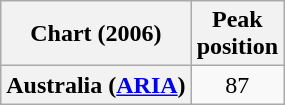<table class="wikitable plainrowheaders" style="text-align:center">
<tr>
<th scope="col">Chart (2006)</th>
<th scope="col">Peak<br>position</th>
</tr>
<tr>
<th scope="row">Australia (<a href='#'>ARIA</a>)</th>
<td>87</td>
</tr>
</table>
